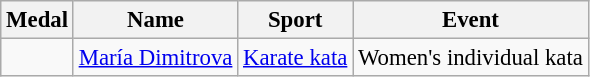<table class="wikitable sortable" style="font-size: 95%;">
<tr>
<th>Medal</th>
<th>Name</th>
<th>Sport</th>
<th>Event</th>
</tr>
<tr>
<td></td>
<td><a href='#'>María Dimitrova</a></td>
<td><a href='#'>Karate kata</a></td>
<td>Women's individual kata</td>
</tr>
</table>
